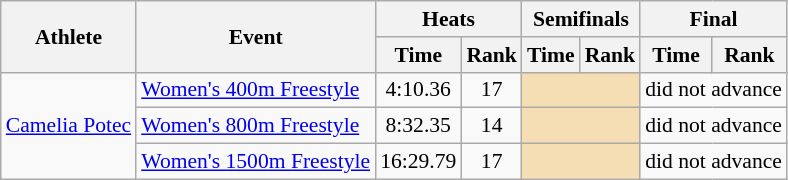<table class=wikitable style="font-size:90%">
<tr>
<th rowspan="2">Athlete</th>
<th rowspan="2">Event</th>
<th colspan="2">Heats</th>
<th colspan="2">Semifinals</th>
<th colspan="2">Final</th>
</tr>
<tr>
<th>Time</th>
<th>Rank</th>
<th>Time</th>
<th>Rank</th>
<th>Time</th>
<th>Rank</th>
</tr>
<tr>
<td rowspan="3"><a href='#'>Camelia Potec</a></td>
<td><a href='#'>Women's 400m Freestyle</a></td>
<td align=center>4:10.36</td>
<td align=center>17</td>
<td colspan= 2 bgcolor="wheat"></td>
<td align=center colspan=2>did not advance</td>
</tr>
<tr>
<td><a href='#'>Women's 800m Freestyle</a></td>
<td align=center>8:32.35</td>
<td align=center>14</td>
<td colspan= 2 bgcolor="wheat"></td>
<td align=center colspan=2>did not advance</td>
</tr>
<tr>
<td><a href='#'>Women's 1500m Freestyle</a></td>
<td align=center>16:29.79</td>
<td align=center>17</td>
<td colspan= 2 bgcolor="wheat"></td>
<td align=center colspan=2>did not advance</td>
</tr>
</table>
